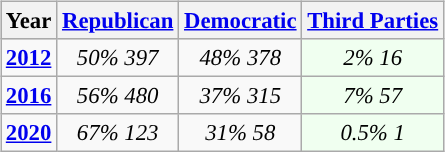<table class="wikitable" style="float:right; font-size:95%;">
<tr bgcolor=lightgrey>
<th>Year</th>
<th><a href='#'>Republican</a></th>
<th><a href='#'>Democratic</a></th>
<th><a href='#'>Third Parties</a></th>
</tr>
<tr>
<td style="text-align:center; "><strong><a href='#'>2012</a></strong></td>
<td style="text-align:center; "><em>50%</em> <em>397</em></td>
<td style="text-align:center; "><em>48%</em> <em>378</em></td>
<td style="text-align:center; background:honeyDew;"><em>2%</em> <em>16</em></td>
</tr>
<tr>
<td style="text-align:center; "><strong><a href='#'>2016</a></strong></td>
<td style="text-align:center; "><em>56%</em> <em>480</em></td>
<td style="text-align:center; "><em>37%</em> <em>315</em></td>
<td style="text-align:center; background:honeyDew;"><em>7%</em> <em>57</em></td>
</tr>
<tr>
<td style="text-align:center; "><strong><a href='#'>2020</a></strong></td>
<td style="text-align:center; "><em>67%</em> <em>123</em></td>
<td style="text-align:center; "><em>31%</em> <em>58</em></td>
<td style="text-align:center; background:honeyDew;"><em>0.5%</em> <em>1</em></td>
</tr>
</table>
